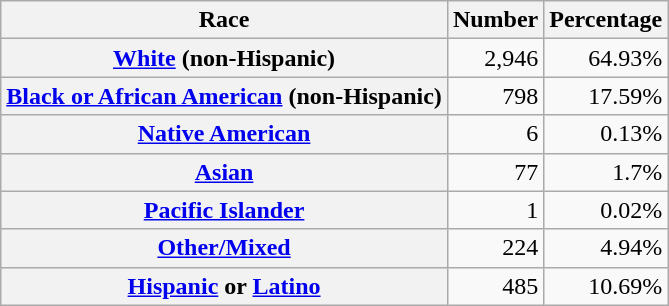<table class="wikitable" style="text-align:right">
<tr>
<th scope="col">Race</th>
<th scope="col">Number</th>
<th scope="col">Percentage</th>
</tr>
<tr>
<th scope="row"><a href='#'>White</a> (non-Hispanic)</th>
<td>2,946</td>
<td>64.93%</td>
</tr>
<tr>
<th scope="row"><a href='#'>Black or African American</a> (non-Hispanic)</th>
<td>798</td>
<td>17.59%</td>
</tr>
<tr>
<th scope="row"><a href='#'>Native American</a></th>
<td>6</td>
<td>0.13%</td>
</tr>
<tr>
<th scope="row"><a href='#'>Asian</a></th>
<td>77</td>
<td>1.7%</td>
</tr>
<tr>
<th scope="row"><a href='#'>Pacific Islander</a></th>
<td>1</td>
<td>0.02%</td>
</tr>
<tr>
<th scope="row"><a href='#'>Other/Mixed</a></th>
<td>224</td>
<td>4.94%</td>
</tr>
<tr>
<th scope="row"><a href='#'>Hispanic</a> or <a href='#'>Latino</a></th>
<td>485</td>
<td>10.69%</td>
</tr>
</table>
